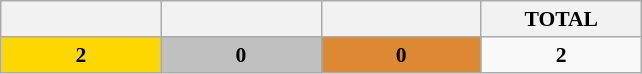<table class="wikitable" style="font-size:90%">
<tr>
<th style="width:100px;"></th>
<th style="width:100px;"></th>
<th style="width:100px;"></th>
<th style="width:100px;">TOTAL</th>
</tr>
<tr>
<td style="text-align:center; background:gold;"><strong>2</strong></td>
<td style="text-align:center; background:silver;"><strong>0</strong></td>
<td style="text-align:center; background:#d83;"><strong>0</strong></td>
<td style="text-align:center;"><strong>2</strong></td>
</tr>
</table>
